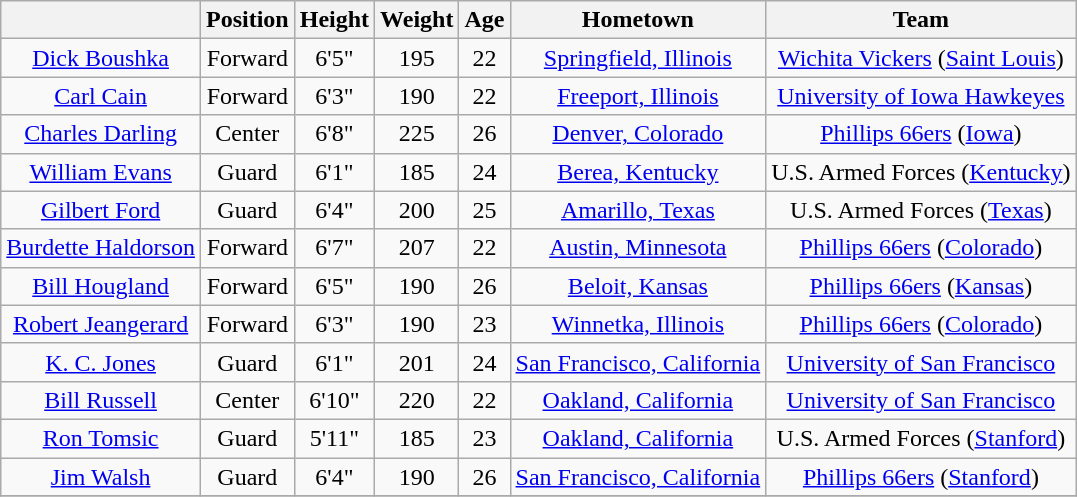<table class="wikitable" style="text-align: center;">
<tr>
<th></th>
<th>Position</th>
<th>Height</th>
<th>Weight</th>
<th>Age</th>
<th>Hometown</th>
<th>Team</th>
</tr>
<tr>
<td><a href='#'>Dick Boushka</a></td>
<td>Forward</td>
<td>6'5"</td>
<td>195</td>
<td>22</td>
<td><a href='#'>Springfield, Illinois</a></td>
<td><a href='#'>Wichita Vickers</a> (<a href='#'>Saint Louis</a>)</td>
</tr>
<tr>
<td><a href='#'>Carl Cain</a></td>
<td>Forward</td>
<td>6'3"</td>
<td>190</td>
<td>22</td>
<td><a href='#'>Freeport, Illinois</a></td>
<td><a href='#'>University of Iowa Hawkeyes</a></td>
</tr>
<tr>
<td><a href='#'>Charles Darling</a></td>
<td>Center</td>
<td>6'8"</td>
<td>225</td>
<td>26</td>
<td><a href='#'>Denver, Colorado</a></td>
<td><a href='#'>Phillips 66ers</a> (<a href='#'>Iowa</a>)</td>
</tr>
<tr>
<td><a href='#'>William Evans</a></td>
<td>Guard</td>
<td>6'1"</td>
<td>185</td>
<td>24</td>
<td><a href='#'>Berea, Kentucky</a></td>
<td>U.S. Armed Forces (<a href='#'>Kentucky</a>)</td>
</tr>
<tr>
<td><a href='#'>Gilbert Ford</a></td>
<td>Guard</td>
<td>6'4"</td>
<td>200</td>
<td>25</td>
<td><a href='#'>Amarillo, Texas</a></td>
<td>U.S. Armed Forces (<a href='#'>Texas</a>)</td>
</tr>
<tr>
<td><a href='#'>Burdette Haldorson</a></td>
<td>Forward</td>
<td>6'7"</td>
<td>207</td>
<td>22</td>
<td><a href='#'>Austin, Minnesota</a></td>
<td><a href='#'>Phillips 66ers</a> (<a href='#'>Colorado</a>)</td>
</tr>
<tr>
<td><a href='#'>Bill Hougland</a></td>
<td>Forward</td>
<td>6'5"</td>
<td>190</td>
<td>26</td>
<td><a href='#'>Beloit, Kansas</a></td>
<td><a href='#'>Phillips 66ers</a> (<a href='#'>Kansas</a>)</td>
</tr>
<tr>
<td><a href='#'>Robert Jeangerard</a></td>
<td>Forward</td>
<td>6'3"</td>
<td>190</td>
<td>23</td>
<td><a href='#'>Winnetka, Illinois</a></td>
<td><a href='#'>Phillips 66ers</a> (<a href='#'>Colorado</a>)</td>
</tr>
<tr>
<td><a href='#'>K. C. Jones</a></td>
<td>Guard</td>
<td>6'1"</td>
<td>201</td>
<td>24</td>
<td><a href='#'>San Francisco, California</a></td>
<td><a href='#'>University of San Francisco</a></td>
</tr>
<tr>
<td><a href='#'>Bill Russell</a></td>
<td>Center</td>
<td>6'10"</td>
<td>220</td>
<td>22</td>
<td><a href='#'>Oakland, California</a></td>
<td><a href='#'>University of San Francisco</a></td>
</tr>
<tr>
<td><a href='#'>Ron Tomsic</a></td>
<td>Guard</td>
<td>5'11"</td>
<td>185</td>
<td>23</td>
<td><a href='#'>Oakland, California</a></td>
<td>U.S. Armed Forces (<a href='#'>Stanford</a>)</td>
</tr>
<tr>
<td><a href='#'>Jim Walsh</a></td>
<td>Guard</td>
<td>6'4"</td>
<td>190</td>
<td>26</td>
<td><a href='#'>San Francisco, California</a></td>
<td><a href='#'>Phillips 66ers</a> (<a href='#'>Stanford</a>)</td>
</tr>
<tr>
</tr>
</table>
